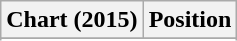<table class="wikitable sortable plainrowheaders" style="text-align:center">
<tr>
<th scope="col">Chart (2015)</th>
<th scope="col">Position</th>
</tr>
<tr>
</tr>
<tr>
</tr>
</table>
